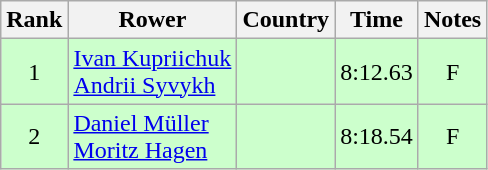<table class="wikitable" style="text-align:center">
<tr>
<th>Rank</th>
<th>Rower</th>
<th>Country</th>
<th>Time</th>
<th>Notes</th>
</tr>
<tr bgcolor=ccffcc>
<td>1</td>
<td align="left"><a href='#'>Ivan Kupriichuk</a><br><a href='#'>Andrii Syvykh</a></td>
<td align="left"></td>
<td>8:12.63</td>
<td>F</td>
</tr>
<tr bgcolor=ccffcc>
<td>2</td>
<td align="left"><a href='#'>Daniel Müller</a><br><a href='#'>Moritz Hagen</a></td>
<td align="left"></td>
<td>8:18.54</td>
<td>F</td>
</tr>
</table>
